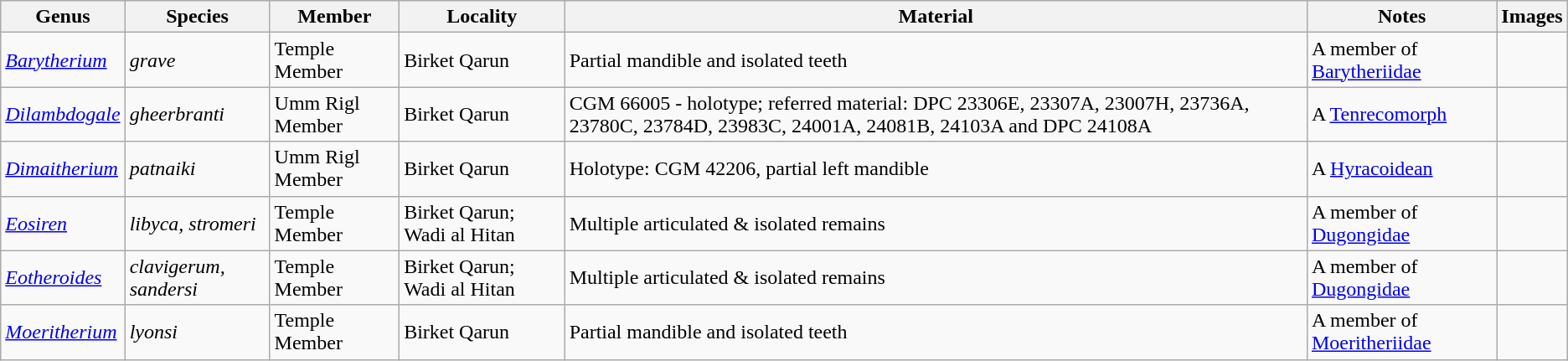<table class="wikitable">
<tr>
<th>Genus</th>
<th>Species</th>
<th>Member</th>
<th>Locality</th>
<th>Material</th>
<th>Notes</th>
<th>Images</th>
</tr>
<tr>
<td><em><a href='#'>Barytherium</a></em></td>
<td><em>grave</em></td>
<td>Temple Member</td>
<td>Birket Qarun</td>
<td>Partial mandible and isolated teeth</td>
<td>A member of <a href='#'>Barytheriidae</a></td>
<td></td>
</tr>
<tr>
<td><em><a href='#'>Dilambdogale</a></em></td>
<td><em>gheerbranti</em></td>
<td>Umm Rigl Member</td>
<td>Birket Qarun</td>
<td>CGM 66005 - holotype; referred material: DPC 23306E, 23307A, 23007H, 23736A, 23780C, 23784D, 23983C, 24001A, 24081B, 24103A and DPC 24108A</td>
<td>A <a href='#'>Tenrecomorph</a></td>
<td><br></td>
</tr>
<tr>
<td><em><a href='#'>Dimaitherium</a></em></td>
<td><em>patnaiki</em></td>
<td>Umm Rigl Member</td>
<td>Birket Qarun</td>
<td>Holotype: CGM 42206, partial left mandible</td>
<td>A <a href='#'>Hyracoidean</a></td>
<td></td>
</tr>
<tr>
<td><em><a href='#'>Eosiren</a></em></td>
<td><em>libyca, stromeri</em></td>
<td>Temple Member</td>
<td>Birket Qarun; Wadi al Hitan</td>
<td>Multiple articulated & isolated remains</td>
<td>A member of <a href='#'>Dugongidae</a></td>
<td><br></td>
</tr>
<tr>
<td><em><a href='#'>Eotheroides</a></em></td>
<td><em>clavigerum, sandersi</em></td>
<td>Temple Member</td>
<td>Birket Qarun; Wadi al Hitan</td>
<td>Multiple articulated & isolated remains</td>
<td>A member of <a href='#'>Dugongidae</a></td>
<td><br></td>
</tr>
<tr>
<td><em><a href='#'>Moeritherium</a></em></td>
<td><em>lyonsi</em></td>
<td>Temple Member</td>
<td>Birket Qarun</td>
<td>Partial mandible and isolated teeth</td>
<td>A member of <a href='#'>Moeritheriidae</a></td>
<td></td>
</tr>
</table>
